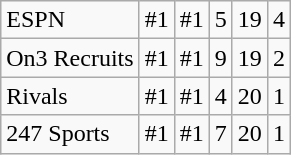<table class="wikitable">
<tr>
<td>ESPN</td>
<td>#1</td>
<td>#1</td>
<td>5</td>
<td>19</td>
<td>4</td>
</tr>
<tr>
<td>On3 Recruits</td>
<td>#1</td>
<td>#1</td>
<td>9</td>
<td>19</td>
<td>2</td>
</tr>
<tr>
<td>Rivals</td>
<td>#1</td>
<td>#1</td>
<td>4</td>
<td>20</td>
<td>1</td>
</tr>
<tr>
<td>247 Sports</td>
<td>#1</td>
<td>#1</td>
<td>7</td>
<td>20</td>
<td>1</td>
</tr>
</table>
